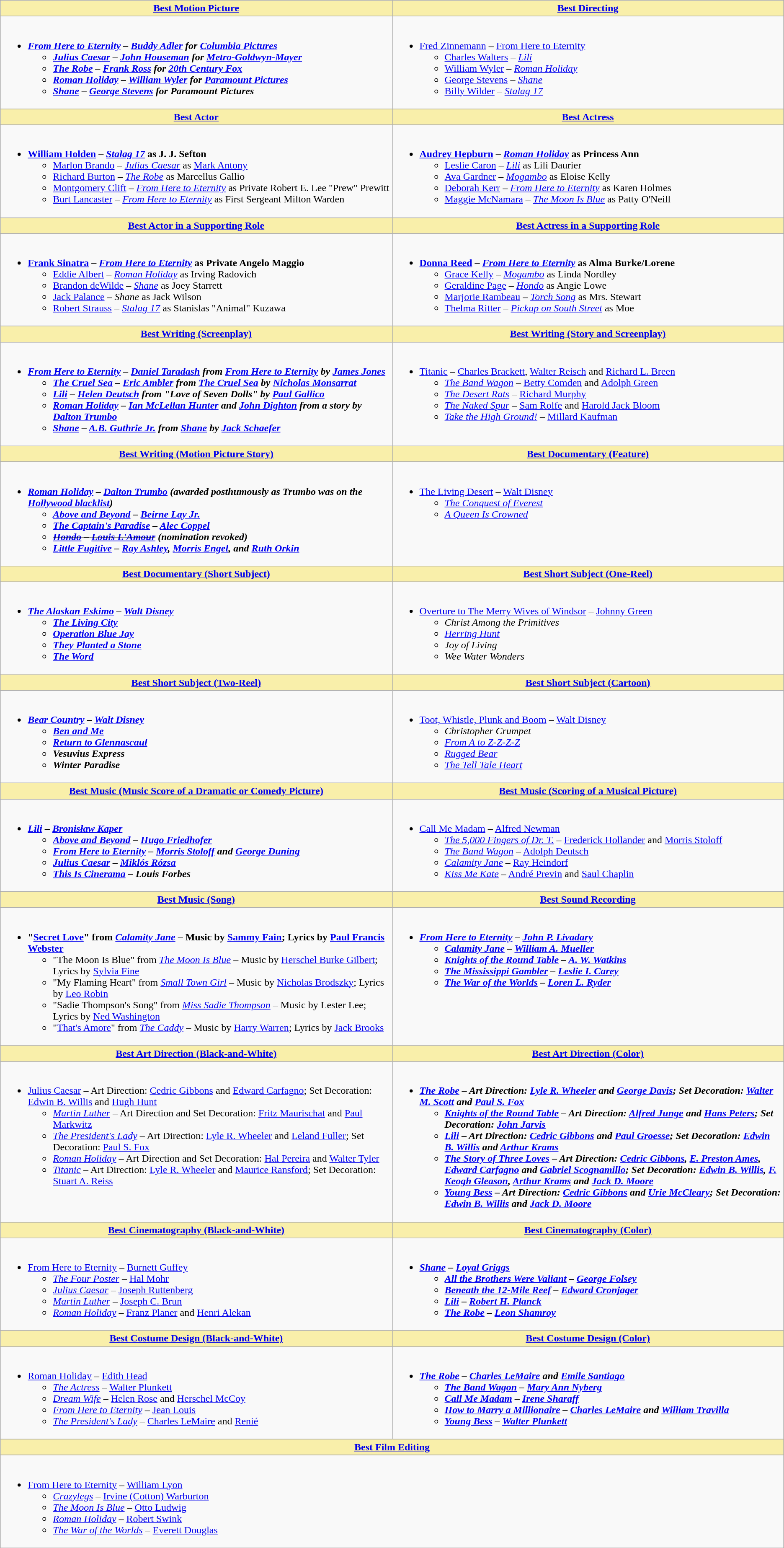<table class=wikitable>
<tr>
<th style="background:#F9EFAA; width:50%"><a href='#'>Best Motion Picture</a></th>
<th style="background:#F9EFAA; width:50%"><a href='#'>Best Directing</a></th>
</tr>
<tr>
<td style="vertical-align:top"><br><ul><li><strong><em><a href='#'>From Here to Eternity</a> – <em><a href='#'>Buddy Adler</a> for <a href='#'>Columbia Pictures</a> <strong><ul><li></em><a href='#'>Julius Caesar</a> – <em><a href='#'>John Houseman</a> for <a href='#'>Metro-Goldwyn-Mayer</a> </li><li></em><a href='#'>The Robe</a> – <em><a href='#'>Frank Ross</a> for <a href='#'>20th Century Fox</a> </li><li></em><a href='#'>Roman Holiday</a> – <em><a href='#'>William Wyler</a> for <a href='#'>Paramount Pictures</a> </li><li></em><a href='#'>Shane</a> – <em><a href='#'>George Stevens</a> for Paramount Pictures </li></ul></li></ul></td>
<td style="vertical-align:top"><br><ul><li></strong><a href='#'>Fred Zinnemann</a> – </em><a href='#'>From Here to Eternity</a></em></strong><ul><li><a href='#'>Charles Walters</a> – <em><a href='#'>Lili</a></em></li><li><a href='#'>William Wyler</a> – <em><a href='#'>Roman Holiday</a></em></li><li><a href='#'>George Stevens</a> – <em><a href='#'>Shane</a></em></li><li><a href='#'>Billy Wilder</a> – <em><a href='#'>Stalag 17</a></em></li></ul></li></ul></td>
</tr>
<tr>
<th style="background:#F9EFAA"><a href='#'>Best Actor</a></th>
<th style="background:#F9EFAA"><a href='#'>Best Actress</a></th>
</tr>
<tr>
<td style="vertical-align:top"><br><ul><li><strong><a href='#'>William Holden</a> – <em><a href='#'>Stalag 17</a></em> as J. J. Sefton</strong><ul><li><a href='#'>Marlon Brando</a> – <em><a href='#'>Julius Caesar</a></em> as <a href='#'>Mark Antony</a></li><li><a href='#'>Richard Burton</a> – <em><a href='#'>The Robe</a></em> as Marcellus Gallio</li><li><a href='#'>Montgomery Clift</a> – <em><a href='#'>From Here to Eternity</a></em> as Private Robert E. Lee "Prew" Prewitt</li><li><a href='#'>Burt Lancaster</a> – <em><a href='#'>From Here to Eternity</a></em> as First Sergeant Milton Warden</li></ul></li></ul></td>
<td style="vertical-align:top"><br><ul><li><strong><a href='#'>Audrey Hepburn</a> – <em><a href='#'>Roman Holiday</a></em> as Princess Ann</strong><ul><li><a href='#'>Leslie Caron</a> – <em><a href='#'>Lili</a></em> as Lili Daurier</li><li><a href='#'>Ava Gardner</a> – <em><a href='#'>Mogambo</a></em> as Eloise Kelly</li><li><a href='#'>Deborah Kerr</a> – <em><a href='#'>From Here to Eternity</a></em> as Karen Holmes</li><li><a href='#'>Maggie McNamara</a> – <em><a href='#'>The Moon Is Blue</a></em> as Patty O'Neill</li></ul></li></ul></td>
</tr>
<tr>
<th style="background:#F9EFAA"><a href='#'>Best Actor in a Supporting Role</a></th>
<th style="background:#F9EFAA"><a href='#'>Best Actress in a Supporting Role</a></th>
</tr>
<tr>
<td style="vertical-align:top"><br><ul><li><strong><a href='#'>Frank Sinatra</a> – <em><a href='#'>From Here to Eternity</a></em> as Private Angelo Maggio</strong><ul><li><a href='#'>Eddie Albert</a> – <em><a href='#'>Roman Holiday</a></em> as Irving Radovich</li><li><a href='#'>Brandon deWilde</a> – <em><a href='#'>Shane</a></em> as Joey Starrett</li><li><a href='#'>Jack Palance</a> – <em>Shane</em> as Jack Wilson</li><li><a href='#'>Robert Strauss</a> – <em><a href='#'>Stalag 17</a></em> as Stanislas "Animal" Kuzawa</li></ul></li></ul></td>
<td style="vertical-align:top"><br><ul><li><strong><a href='#'>Donna Reed</a> – <em><a href='#'>From Here to Eternity</a></em> as Alma Burke/Lorene</strong><ul><li><a href='#'>Grace Kelly</a> – <em><a href='#'>Mogambo</a></em> as Linda Nordley</li><li><a href='#'>Geraldine Page</a> – <em><a href='#'>Hondo</a></em> as Angie Lowe</li><li><a href='#'>Marjorie Rambeau</a> – <em><a href='#'>Torch Song</a></em> as Mrs. Stewart</li><li><a href='#'>Thelma Ritter</a> – <em><a href='#'>Pickup on South Street</a></em> as Moe</li></ul></li></ul></td>
</tr>
<tr>
<th style="background:#F9EFAA"><a href='#'>Best Writing (Screenplay)</a></th>
<th style="background:#F9EFAA"><a href='#'>Best Writing (Story and Screenplay)</a></th>
</tr>
<tr>
<td style="vertical-align:top"><br><ul><li><strong><em><a href='#'>From Here to Eternity</a><em> – <a href='#'>Daniel Taradash</a> from </em><a href='#'>From Here to Eternity</a><em> by <a href='#'>James Jones</a><strong><ul><li></em><a href='#'>The Cruel Sea</a><em> – <a href='#'>Eric Ambler</a> from </em><a href='#'>The Cruel Sea</a><em> by <a href='#'>Nicholas Monsarrat</a></li><li></em><a href='#'>Lili</a><em> – <a href='#'>Helen Deutsch</a> from "Love of Seven Dolls" by <a href='#'>Paul Gallico</a></li><li></em><a href='#'>Roman Holiday</a><em> – <a href='#'>Ian McLellan Hunter</a> and <a href='#'>John Dighton</a> from a story by <a href='#'>Dalton Trumbo</a></li><li></em><a href='#'>Shane</a><em> – <a href='#'>A.B. Guthrie Jr.</a> from </em><a href='#'>Shane</a><em> by <a href='#'>Jack Schaefer</a></li></ul></li></ul></td>
<td style="vertical-align:top"><br><ul><li></em></strong><a href='#'>Titanic</a></em> – <a href='#'>Charles Brackett</a>, <a href='#'>Walter Reisch</a> and <a href='#'>Richard L. Breen</a></strong><ul><li><em><a href='#'>The Band Wagon</a></em> – <a href='#'>Betty Comden</a> and <a href='#'>Adolph Green</a></li><li><em><a href='#'>The Desert Rats</a></em> – <a href='#'>Richard Murphy</a></li><li><em><a href='#'>The Naked Spur</a></em> – <a href='#'>Sam Rolfe</a> and <a href='#'>Harold Jack Bloom</a></li><li><em><a href='#'>Take the High Ground!</a></em> – <a href='#'>Millard Kaufman</a></li></ul></li></ul></td>
</tr>
<tr>
<th style="background:#F9EFAA"><a href='#'>Best Writing (Motion Picture Story)</a></th>
<th style="background:#F9EFAA"><a href='#'>Best Documentary (Feature)</a></th>
</tr>
<tr>
<td style="vertical-align:top"><br><ul><li><strong><em><a href='#'>Roman Holiday</a><em> – <a href='#'>Dalton Trumbo</a><strong> (awarded posthumously as Trumbo was on the <a href='#'>Hollywood blacklist</a>)<ul><li></em><a href='#'>Above and Beyond</a><em> – <a href='#'>Beirne Lay Jr.</a></li><li></em><a href='#'>The Captain's Paradise</a><em> – <a href='#'>Alec Coppel</a></li><li><s></em><a href='#'>Hondo</a><em> –  <a href='#'>Louis L'Amour</a></s> (nomination revoked)</li><li></em><a href='#'>Little Fugitive</a><em> – <a href='#'>Ray Ashley</a>, <a href='#'>Morris Engel</a>, and <a href='#'>Ruth Orkin</a></li></ul></li></ul></td>
<td style="vertical-align:top"><br><ul><li></em></strong><a href='#'>The Living Desert</a></em> – <a href='#'>Walt Disney</a></strong><ul><li><em><a href='#'>The Conquest of Everest</a></em></li><li><em><a href='#'>A Queen Is Crowned</a></em></li></ul></li></ul></td>
</tr>
<tr>
<th style="background:#F9EFAA"><a href='#'>Best Documentary (Short Subject)</a></th>
<th style="background:#F9EFAA"><a href='#'>Best Short Subject (One-Reel)</a></th>
</tr>
<tr>
<td style="vertical-align:top"><br><ul><li><strong><em><a href='#'>The Alaskan Eskimo</a><em> – <a href='#'>Walt Disney</a><strong><ul><li></em><a href='#'>The Living City</a><em></li><li></em><a href='#'>Operation Blue Jay</a><em></li><li></em><a href='#'>They Planted a Stone</a><em></li><li></em><a href='#'>The Word</a><em></li></ul></li></ul></td>
<td style="vertical-align:top"><br><ul><li></em></strong><a href='#'>Overture to The Merry Wives of Windsor</a></em> – <a href='#'>Johnny Green</a></strong><ul><li><em>Christ Among the Primitives</em></li><li><em><a href='#'>Herring Hunt</a></em></li><li><em>Joy of Living</em></li><li><em>Wee Water Wonders</em></li></ul></li></ul></td>
</tr>
<tr>
<th style="background:#F9EFAA"><a href='#'>Best Short Subject (Two-Reel)</a></th>
<th style="background:#F9EFAA"><a href='#'>Best Short Subject (Cartoon)</a></th>
</tr>
<tr>
<td style="vertical-align:top"><br><ul><li><strong><em><a href='#'>Bear Country</a><em> – <a href='#'>Walt Disney</a><strong><ul><li></em><a href='#'>Ben and Me</a><em></li><li></em><a href='#'>Return to Glennascaul</a><em></li><li></em>Vesuvius Express<em></li><li></em>Winter Paradise<em></li></ul></li></ul></td>
<td style="vertical-align:top"><br><ul><li></em></strong><a href='#'>Toot, Whistle, Plunk and Boom</a></em> – <a href='#'>Walt Disney</a></strong><ul><li><em>Christopher Crumpet</em></li><li><em><a href='#'>From A to Z-Z-Z-Z</a></em></li><li><em><a href='#'>Rugged Bear</a></em></li><li><em><a href='#'>The Tell Tale Heart</a></em></li></ul></li></ul></td>
</tr>
<tr>
<th style="background:#F9EFAA"><a href='#'>Best Music (Music Score of a Dramatic or Comedy Picture)</a></th>
<th style="background:#F9EFAA"><a href='#'>Best Music (Scoring of a Musical Picture)</a></th>
</tr>
<tr>
<td style="vertical-align:top"><br><ul><li><strong><em><a href='#'>Lili</a><em> – <a href='#'>Bronisław Kaper</a><strong><ul><li></em><a href='#'>Above and Beyond</a><em> – <a href='#'>Hugo Friedhofer</a></li><li></em><a href='#'>From Here to Eternity</a><em> – <a href='#'>Morris Stoloff</a> and <a href='#'>George Duning</a></li><li></em><a href='#'>Julius Caesar</a><em> – <a href='#'>Miklós Rózsa</a></li><li></em><a href='#'>This Is Cinerama</a><em> – Louis Forbes</li></ul></li></ul></td>
<td style="vertical-align:top"><br><ul><li></em></strong><a href='#'>Call Me Madam</a></em> – <a href='#'>Alfred Newman</a></strong><ul><li><em><a href='#'>The 5,000 Fingers of Dr. T.</a></em> – <a href='#'>Frederick Hollander</a> and <a href='#'>Morris Stoloff</a></li><li><em><a href='#'>The Band Wagon</a></em> – <a href='#'>Adolph Deutsch</a></li><li><em><a href='#'>Calamity Jane</a></em> – <a href='#'>Ray Heindorf</a></li><li><em><a href='#'>Kiss Me Kate</a></em> – <a href='#'>André Previn</a> and <a href='#'>Saul Chaplin</a></li></ul></li></ul></td>
</tr>
<tr>
<th style="background:#F9EFAA"><a href='#'>Best Music (Song)</a></th>
<th style="background:#F9EFAA"><a href='#'>Best Sound Recording</a></th>
</tr>
<tr>
<td style="vertical-align:top"><br><ul><li><strong>"<a href='#'>Secret Love</a>" from <em><a href='#'>Calamity Jane</a></em> – Music by <a href='#'>Sammy Fain</a>; Lyrics by <a href='#'>Paul Francis Webster</a></strong><ul><li>"The Moon Is Blue" from <em><a href='#'>The Moon Is Blue</a></em> – Music by <a href='#'>Herschel Burke Gilbert</a>; Lyrics by <a href='#'>Sylvia Fine</a></li><li>"My Flaming Heart" from <em><a href='#'>Small Town Girl</a></em> – Music by <a href='#'>Nicholas Brodszky</a>; Lyrics by <a href='#'>Leo Robin</a></li><li>"Sadie Thompson's Song" from <em><a href='#'>Miss Sadie Thompson</a></em> – Music by Lester Lee; Lyrics by <a href='#'>Ned Washington</a></li><li>"<a href='#'>That's Amore</a>" from <em><a href='#'>The Caddy</a></em> – Music by <a href='#'>Harry Warren</a>; Lyrics by <a href='#'>Jack Brooks</a></li></ul></li></ul></td>
<td style="vertical-align:top"><br><ul><li><strong><em><a href='#'>From Here to Eternity</a><em> – <a href='#'>John P. Livadary</a><strong><ul><li></em><a href='#'>Calamity Jane</a><em> – <a href='#'>William A. Mueller</a></li><li></em><a href='#'>Knights of the Round Table</a><em> – <a href='#'>A. W. Watkins</a></li><li></em><a href='#'>The Mississippi Gambler</a><em> – <a href='#'>Leslie I. Carey</a></li><li></em><a href='#'>The War of the Worlds</a><em> – <a href='#'>Loren L. Ryder</a></li></ul></li></ul></td>
</tr>
<tr>
<th style="background:#F9EFAA"><a href='#'>Best Art Direction (Black-and-White)</a></th>
<th style="background:#F9EFAA"><a href='#'>Best Art Direction (Color)</a></th>
</tr>
<tr>
<td style="vertical-align:top"><br><ul><li></em></strong><a href='#'>Julius Caesar</a></em> – Art Direction: <a href='#'>Cedric Gibbons</a> and <a href='#'>Edward Carfagno</a>; Set Decoration: <a href='#'>Edwin B. Willis</a> and <a href='#'>Hugh Hunt</a></strong><ul><li><em><a href='#'>Martin Luther</a></em> – Art Direction and Set Decoration: <a href='#'>Fritz Maurischat</a> and <a href='#'>Paul Markwitz</a></li><li><em><a href='#'>The President's Lady</a></em> – Art Direction: <a href='#'>Lyle R. Wheeler</a> and <a href='#'>Leland Fuller</a>; Set Decoration: <a href='#'>Paul S. Fox</a></li><li><em><a href='#'>Roman Holiday</a></em> – Art Direction and Set Decoration: <a href='#'>Hal Pereira</a> and <a href='#'>Walter Tyler</a></li><li><em><a href='#'>Titanic</a></em> – Art Direction: <a href='#'>Lyle R. Wheeler</a> and <a href='#'>Maurice Ransford</a>; Set Decoration: <a href='#'>Stuart A. Reiss</a></li></ul></li></ul></td>
<td style="vertical-align:top"><br><ul><li><strong><em><a href='#'>The Robe</a><em> – Art Direction: <a href='#'>Lyle R. Wheeler</a> and <a href='#'>George Davis</a>; Set Decoration: <a href='#'>Walter M. Scott</a> and <a href='#'>Paul S. Fox</a><strong><ul><li></em><a href='#'>Knights of the Round Table</a><em> – Art Direction: <a href='#'>Alfred Junge</a> and <a href='#'>Hans Peters</a>; Set Decoration: <a href='#'>John Jarvis</a></li><li></em><a href='#'>Lili</a><em> – Art Direction: <a href='#'>Cedric Gibbons</a> and <a href='#'>Paul Groesse</a>; Set Decoration: <a href='#'>Edwin B. Willis</a> and <a href='#'>Arthur Krams</a></li><li></em><a href='#'>The Story of Three Loves</a><em> – Art Direction: <a href='#'>Cedric Gibbons</a>, <a href='#'>E. Preston Ames</a>, <a href='#'>Edward Carfagno</a> and <a href='#'>Gabriel Scognamillo</a>; Set Decoration: <a href='#'>Edwin B. Willis</a>, <a href='#'>F. Keogh Gleason</a>, <a href='#'>Arthur Krams</a> and <a href='#'>Jack D. Moore</a></li><li></em><a href='#'>Young Bess</a><em> – Art Direction: <a href='#'>Cedric Gibbons</a> and <a href='#'>Urie McCleary</a>; Set Decoration: <a href='#'>Edwin B. Willis</a> and <a href='#'>Jack D. Moore</a></li></ul></li></ul></td>
</tr>
<tr>
<th style="background:#F9EFAA"><a href='#'>Best Cinematography (Black-and-White)</a></th>
<th style="background:#F9EFAA"><a href='#'>Best Cinematography (Color)</a></th>
</tr>
<tr>
<td style="vertical-align:top"><br><ul><li></em></strong><a href='#'>From Here to Eternity</a></em> – <a href='#'>Burnett Guffey</a></strong><ul><li><em><a href='#'>The Four Poster</a></em> – <a href='#'>Hal Mohr</a></li><li><em><a href='#'>Julius Caesar</a></em> – <a href='#'>Joseph Ruttenberg</a></li><li><em><a href='#'>Martin Luther</a></em> – <a href='#'>Joseph C. Brun</a></li><li><em><a href='#'>Roman Holiday</a></em> – <a href='#'>Franz Planer</a> and <a href='#'>Henri Alekan</a></li></ul></li></ul></td>
<td style="vertical-align:top"><br><ul><li><strong><em><a href='#'>Shane</a><em> – <a href='#'>Loyal Griggs</a><strong><ul><li></em><a href='#'>All the Brothers Were Valiant</a><em> – <a href='#'>George Folsey</a></li><li></em><a href='#'>Beneath the 12-Mile Reef</a><em> – <a href='#'>Edward Cronjager</a></li><li></em><a href='#'>Lili</a><em> – <a href='#'>Robert H. Planck</a></li><li></em><a href='#'>The Robe</a><em> – <a href='#'>Leon Shamroy</a></li></ul></li></ul></td>
</tr>
<tr>
<th style="background:#F9EFAA"><a href='#'>Best Costume Design (Black-and-White)</a></th>
<th style="background:#F9EFAA"><a href='#'>Best Costume Design (Color)</a></th>
</tr>
<tr>
<td style="vertical-align:top"><br><ul><li></em></strong><a href='#'>Roman Holiday</a></em> – <a href='#'>Edith Head</a></strong><ul><li><em><a href='#'>The Actress</a></em> – <a href='#'>Walter Plunkett</a></li><li><em><a href='#'>Dream Wife</a></em> – <a href='#'>Helen Rose</a> and <a href='#'>Herschel McCoy</a></li><li><em><a href='#'>From Here to Eternity</a></em> – <a href='#'>Jean Louis</a></li><li><em><a href='#'>The President's Lady</a></em> –  <a href='#'>Charles LeMaire</a> and <a href='#'>Renié</a></li></ul></li></ul></td>
<td style="vertical-align:top"><br><ul><li><strong><em><a href='#'>The Robe</a><em> – <a href='#'>Charles LeMaire</a> and <a href='#'>Emile Santiago</a><strong><ul><li></em><a href='#'>The Band Wagon</a><em> – <a href='#'>Mary Ann Nyberg</a></li><li></em><a href='#'>Call Me Madam</a><em> – <a href='#'>Irene Sharaff</a></li><li></em><a href='#'>How to Marry a Millionaire</a><em> – <a href='#'>Charles LeMaire</a> and <a href='#'>William Travilla</a></li><li></em><a href='#'>Young Bess</a><em> – <a href='#'>Walter Plunkett</a></li></ul></li></ul></td>
</tr>
<tr>
<th colspan="2" style="background:#F9EFAA"><a href='#'>Best Film Editing</a></th>
</tr>
<tr>
<td colspan="2" style="vertical-align:top"><br><ul><li></em></strong><a href='#'>From Here to Eternity</a></em> – <a href='#'>William Lyon</a></strong><ul><li><em><a href='#'>Crazylegs</a></em> – <a href='#'>Irvine (Cotton) Warburton</a></li><li><em><a href='#'>The Moon Is Blue</a></em> – <a href='#'>Otto Ludwig</a></li><li><em><a href='#'>Roman Holiday</a></em> – <a href='#'>Robert Swink</a></li><li><em><a href='#'>The War of the Worlds</a></em> – <a href='#'>Everett Douglas</a></li></ul></li></ul></td>
</tr>
</table>
